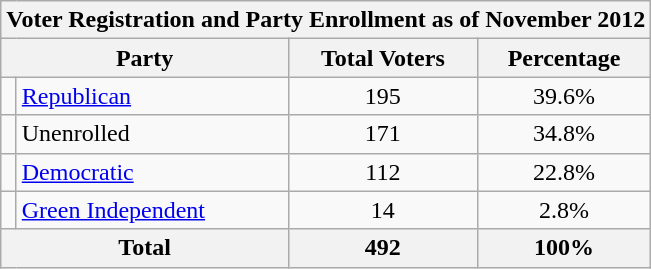<table class=wikitable>
<tr>
<th colspan = 6>Voter Registration and Party Enrollment as of November 2012</th>
</tr>
<tr>
<th colspan = 2>Party</th>
<th>Total Voters</th>
<th>Percentage</th>
</tr>
<tr>
<td></td>
<td><a href='#'>Republican</a></td>
<td align = center>195</td>
<td align = center>39.6%</td>
</tr>
<tr>
<td></td>
<td>Unenrolled</td>
<td align = center>171</td>
<td align = center>34.8%</td>
</tr>
<tr>
<td></td>
<td><a href='#'>Democratic</a></td>
<td align = center>112</td>
<td align = center>22.8%</td>
</tr>
<tr>
<td></td>
<td><a href='#'>Green Independent</a></td>
<td align = center>14</td>
<td align = center>2.8%</td>
</tr>
<tr>
<th colspan = 2>Total</th>
<th align = center>492</th>
<th align = center>100%</th>
</tr>
</table>
